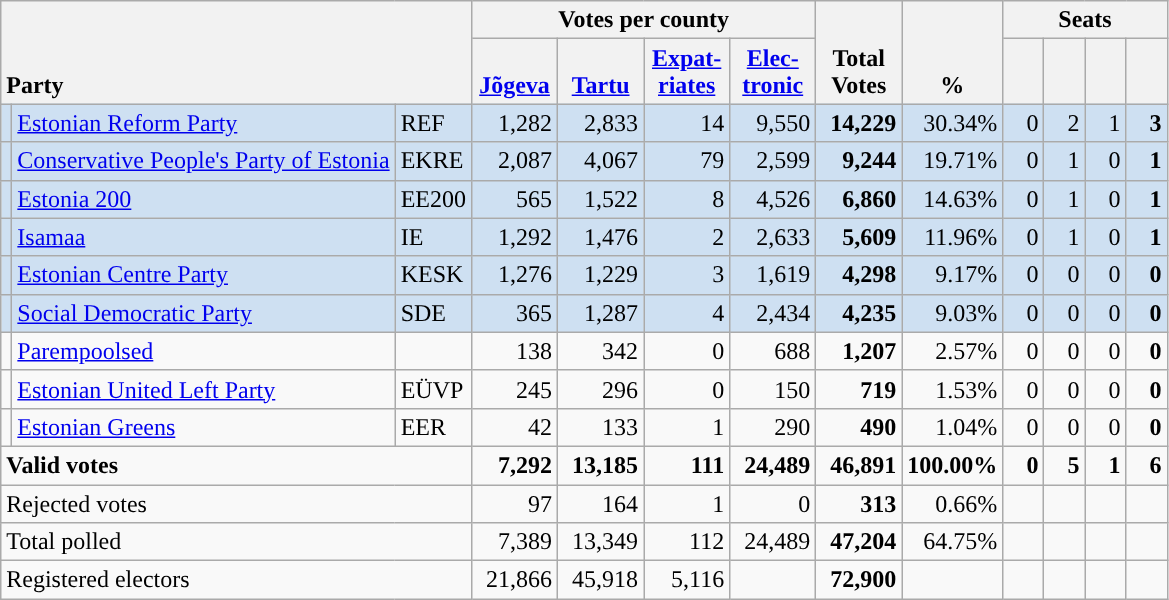<table class="wikitable" border="1" style="text-align:right;">
<tr>
<th style="text-align:left;" valign=bottom rowspan=2 colspan=3>Party</th>
<th colspan=4>Votes per county</th>
<th align=center valign=bottom rowspan=2 width="50">Total Votes</th>
<th align=center valign=bottom rowspan=2 width="50">%</th>
<th colspan=4>Seats</th>
</tr>
<tr>
<th align=center valign=bottom width="50"><a href='#'>Jõgeva</a></th>
<th align=center valign=bottom width="50"><a href='#'>Tartu</a></th>
<th align=center valign=bottom width="50"><a href='#'>Expat- riates</a></th>
<th align=center valign=bottom width="50"><a href='#'>Elec- tronic</a></th>
<th align=center valign=bottom width="20"><small></small></th>
<th align=center valign=bottom width="20"><small></small></th>
<th align=center valign=bottom width="20"><small></small></th>
<th align=center valign=bottom width="20"><small></small></th>
</tr>
<tr style="background:#CEE0F2;">
<td style="background:"></td>
<td align=left><a href='#'>Estonian Reform Party</a></td>
<td align=left>REF</td>
<td>1,282</td>
<td>2,833</td>
<td>14</td>
<td>9,550</td>
<td><strong>14,229</strong></td>
<td>30.34%</td>
<td>0</td>
<td>2</td>
<td>1</td>
<td><strong>3</strong></td>
</tr>
<tr style="background:#CEE0F2;">
<td style="background:"></td>
<td align=left><a href='#'>Conservative People's Party of Estonia</a></td>
<td align=left>EKRE</td>
<td>2,087</td>
<td>4,067</td>
<td>79</td>
<td>2,599</td>
<td><strong>9,244</strong></td>
<td>19.71%</td>
<td>0</td>
<td>1</td>
<td>0</td>
<td><strong>1</strong></td>
</tr>
<tr style="background:#CEE0F2;">
<td style="background:"></td>
<td align=left><a href='#'>Estonia 200</a></td>
<td align=left>EE200</td>
<td>565</td>
<td>1,522</td>
<td>8</td>
<td>4,526</td>
<td><strong>6,860</strong></td>
<td>14.63%</td>
<td>0</td>
<td>1</td>
<td>0</td>
<td><strong>1</strong></td>
</tr>
<tr style="background:#CEE0F2;">
<td style="background:"></td>
<td align=left><a href='#'>Isamaa</a></td>
<td align=left>IE</td>
<td>1,292</td>
<td>1,476</td>
<td>2</td>
<td>2,633</td>
<td><strong>5,609</strong></td>
<td>11.96%</td>
<td>0</td>
<td>1</td>
<td>0</td>
<td><strong>1</strong></td>
</tr>
<tr style="background:#CEE0F2;">
<td style="background:"></td>
<td align=left><a href='#'>Estonian Centre Party</a></td>
<td align=left>KESK</td>
<td>1,276</td>
<td>1,229</td>
<td>3</td>
<td>1,619</td>
<td><strong>4,298</strong></td>
<td>9.17%</td>
<td>0</td>
<td>0</td>
<td>0</td>
<td><strong>0</strong></td>
</tr>
<tr style="background:#CEE0F2;">
<td style="background:"></td>
<td align=left><a href='#'>Social Democratic Party</a></td>
<td align=left>SDE</td>
<td>365</td>
<td>1,287</td>
<td>4</td>
<td>2,434</td>
<td><strong>4,235</strong></td>
<td>9.03%</td>
<td>0</td>
<td>0</td>
<td>0</td>
<td><strong>0</strong></td>
</tr>
<tr>
<td style="background:"></td>
<td align=left><a href='#'>Parempoolsed</a></td>
<td align=left></td>
<td>138</td>
<td>342</td>
<td>0</td>
<td>688</td>
<td><strong>1,207</strong></td>
<td>2.57%</td>
<td>0</td>
<td>0</td>
<td>0</td>
<td><strong>0</strong></td>
</tr>
<tr>
<td style="background:"></td>
<td align=left><a href='#'>Estonian United Left Party</a></td>
<td align=left>EÜVP</td>
<td>245</td>
<td>296</td>
<td>0</td>
<td>150</td>
<td><strong>719</strong></td>
<td>1.53%</td>
<td>0</td>
<td>0</td>
<td>0</td>
<td><strong>0</strong></td>
</tr>
<tr>
<td style="background:"></td>
<td align=left><a href='#'>Estonian Greens</a></td>
<td align=left>EER</td>
<td>42</td>
<td>133</td>
<td>1</td>
<td>290</td>
<td><strong>490</strong></td>
<td>1.04%</td>
<td>0</td>
<td>0</td>
<td>0</td>
<td><strong>0</strong></td>
</tr>
<tr style="font-weight:bold">
<td align=left colspan=3>Valid votes</td>
<td>7,292</td>
<td>13,185</td>
<td>111</td>
<td>24,489</td>
<td>46,891</td>
<td>100.00%</td>
<td>0</td>
<td>5</td>
<td>1</td>
<td>6</td>
</tr>
<tr>
<td align=left colspan=3>Rejected votes</td>
<td>97</td>
<td>164</td>
<td>1</td>
<td>0</td>
<td><strong>313</strong></td>
<td>0.66%</td>
<td></td>
<td></td>
<td></td>
<td></td>
</tr>
<tr>
<td align=left colspan=3>Total polled</td>
<td>7,389</td>
<td>13,349</td>
<td>112</td>
<td>24,489</td>
<td><strong>47,204</strong></td>
<td>64.75%</td>
<td></td>
<td></td>
<td></td>
<td></td>
</tr>
<tr>
<td align=left colspan=3>Registered electors</td>
<td>21,866</td>
<td>45,918</td>
<td>5,116</td>
<td></td>
<td><strong>72,900</strong></td>
<td></td>
<td></td>
<td></td>
<td></td>
<td></td>
</tr>
</table>
